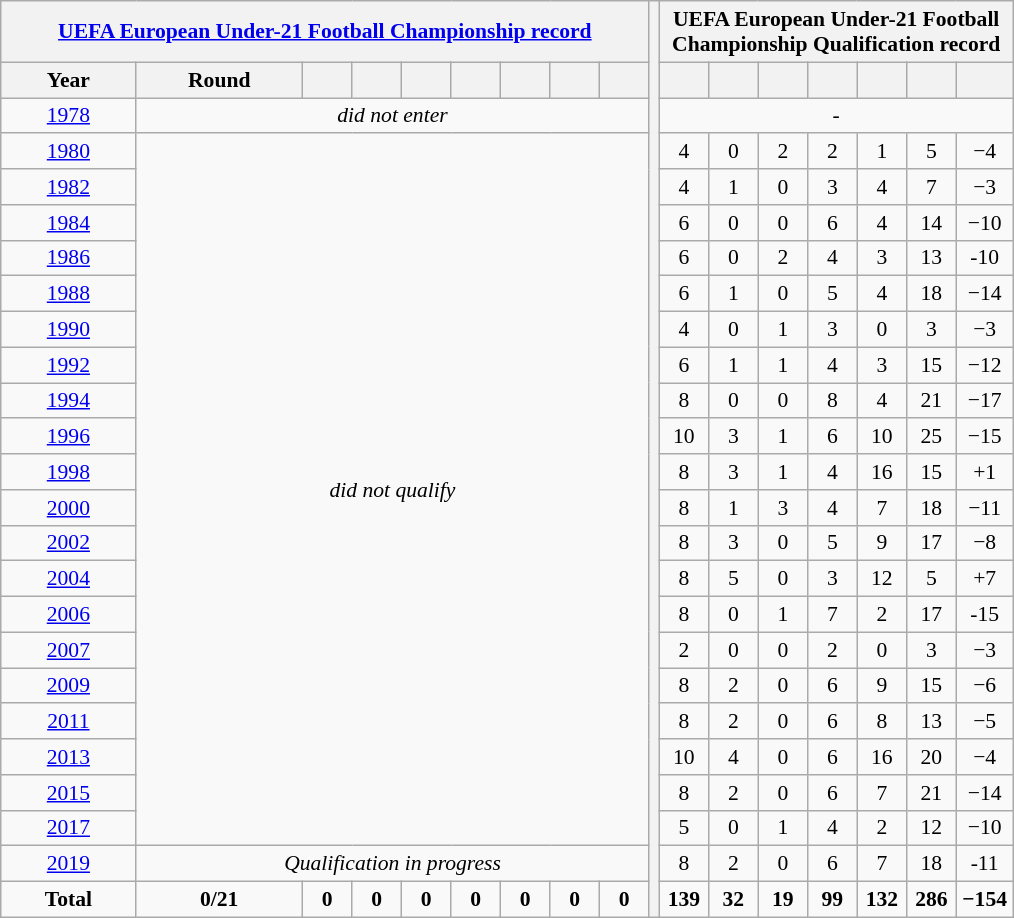<table class="wikitable" style="text-align: center; font-size: 90%;">
<tr>
<th colspan=9><a href='#'>UEFA European Under-21 Football Championship record</a></th>
<th width=1% rowspan=25></th>
<th colspan=7>UEFA European Under-21 Football Championship Qualification record</th>
</tr>
<tr>
<th width=80>Year</th>
<th width=100>Round</th>
<th width=25></th>
<th width=25></th>
<th width=25></th>
<th width=25></th>
<th width=25></th>
<th width=25></th>
<th width=25></th>
<th width=25></th>
<th width=25></th>
<th width=25></th>
<th width=25></th>
<th width=25></th>
<th width=25></th>
<th width=25></th>
</tr>
<tr>
<td><a href='#'>1978</a></td>
<td colspan=8><em>did not enter</em></td>
<td colspan=8>-</td>
</tr>
<tr>
<td><a href='#'>1980</a></td>
<td rowspan=20 colspan=8><em>did not qualify</em></td>
<td>4</td>
<td>0</td>
<td>2</td>
<td>2</td>
<td>1</td>
<td>5</td>
<td>−4</td>
</tr>
<tr>
<td><a href='#'>1982</a></td>
<td>4</td>
<td>1</td>
<td>0</td>
<td>3</td>
<td>4</td>
<td>7</td>
<td>−3</td>
</tr>
<tr>
<td><a href='#'>1984</a></td>
<td>6</td>
<td>0</td>
<td>0</td>
<td>6</td>
<td>4</td>
<td>14</td>
<td>−10</td>
</tr>
<tr>
<td><a href='#'>1986</a></td>
<td>6</td>
<td>0</td>
<td>2</td>
<td>4</td>
<td>3</td>
<td>13</td>
<td>-10</td>
</tr>
<tr>
<td><a href='#'>1988</a></td>
<td>6</td>
<td>1</td>
<td>0</td>
<td>5</td>
<td>4</td>
<td>18</td>
<td>−14</td>
</tr>
<tr>
<td><a href='#'>1990</a></td>
<td>4</td>
<td>0</td>
<td>1</td>
<td>3</td>
<td>0</td>
<td>3</td>
<td>−3</td>
</tr>
<tr>
<td><a href='#'>1992</a></td>
<td>6</td>
<td>1</td>
<td>1</td>
<td>4</td>
<td>3</td>
<td>15</td>
<td>−12</td>
</tr>
<tr>
<td> <a href='#'>1994</a></td>
<td>8</td>
<td>0</td>
<td>0</td>
<td>8</td>
<td>4</td>
<td>21</td>
<td>−17</td>
</tr>
<tr>
<td> <a href='#'>1996</a></td>
<td>10</td>
<td>3</td>
<td>1</td>
<td>6</td>
<td>10</td>
<td>25</td>
<td>−15</td>
</tr>
<tr>
<td> <a href='#'>1998</a></td>
<td>8</td>
<td>3</td>
<td>1</td>
<td>4</td>
<td>16</td>
<td>15</td>
<td>+1</td>
</tr>
<tr>
<td> <a href='#'>2000</a></td>
<td>8</td>
<td>1</td>
<td>3</td>
<td>4</td>
<td>7</td>
<td>18</td>
<td>−11</td>
</tr>
<tr>
<td> <a href='#'>2002</a></td>
<td>8</td>
<td>3</td>
<td>0</td>
<td>5</td>
<td>9</td>
<td>17</td>
<td>−8</td>
</tr>
<tr>
<td> <a href='#'>2004</a></td>
<td>8</td>
<td>5</td>
<td>0</td>
<td>3</td>
<td>12</td>
<td>5</td>
<td>+7</td>
</tr>
<tr>
<td> <a href='#'>2006</a></td>
<td>8</td>
<td>0</td>
<td>1</td>
<td>7</td>
<td>2</td>
<td>17</td>
<td>-15</td>
</tr>
<tr>
<td> <a href='#'>2007</a></td>
<td>2</td>
<td>0</td>
<td>0</td>
<td>2</td>
<td>0</td>
<td>3</td>
<td>−3</td>
</tr>
<tr>
<td> <a href='#'>2009</a></td>
<td>8</td>
<td>2</td>
<td>0</td>
<td>6</td>
<td>9</td>
<td>15</td>
<td>−6</td>
</tr>
<tr>
<td> <a href='#'>2011</a></td>
<td>8</td>
<td>2</td>
<td>0</td>
<td>6</td>
<td>8</td>
<td>13</td>
<td>−5</td>
</tr>
<tr>
<td> <a href='#'>2013</a></td>
<td>10</td>
<td>4</td>
<td>0</td>
<td>6</td>
<td>16</td>
<td>20</td>
<td>−4</td>
</tr>
<tr>
<td> <a href='#'>2015</a></td>
<td>8</td>
<td>2</td>
<td>0</td>
<td>6</td>
<td>7</td>
<td>21</td>
<td>−14</td>
</tr>
<tr>
<td> <a href='#'>2017</a></td>
<td>5</td>
<td>0</td>
<td>1</td>
<td>4</td>
<td>2</td>
<td>12</td>
<td>−10</td>
</tr>
<tr>
<td>  <a href='#'>2019</a></td>
<td rowspan=1 colspan=8><em>Qualification in progress</em></td>
<td>8</td>
<td>2</td>
<td>0</td>
<td>6</td>
<td>7</td>
<td>18</td>
<td>-11</td>
</tr>
<tr>
<td><strong>Total</strong></td>
<td><strong>0/21</strong></td>
<td><strong>0</strong></td>
<td><strong>0</strong></td>
<td><strong>0</strong></td>
<td><strong>0</strong></td>
<td><strong>0</strong></td>
<td><strong>0</strong></td>
<td><strong>0</strong></td>
<td><strong>139</strong></td>
<td><strong>32</strong></td>
<td><strong>19</strong></td>
<td><strong>99</strong></td>
<td><strong>132</strong></td>
<td><strong>286</strong></td>
<td><strong>−154</strong></td>
</tr>
</table>
